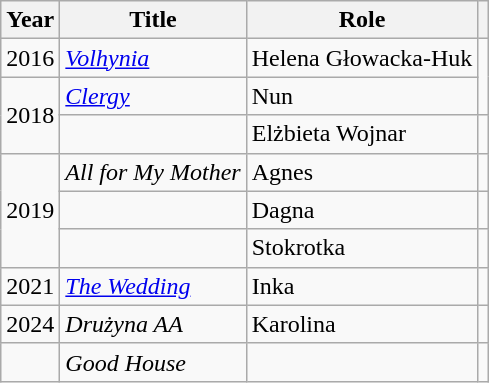<table class="wikitable sortable">
<tr>
<th>Year</th>
<th>Title</th>
<th>Role</th>
<th class="unsortable"></th>
</tr>
<tr>
<td>2016</td>
<td><em><a href='#'>Volhynia</a></em></td>
<td>Helena Głowacka-Huk</td>
<td rowspan="2"></td>
</tr>
<tr>
<td rowspan="2">2018</td>
<td><em><a href='#'>Clergy</a></em></td>
<td>Nun</td>
</tr>
<tr>
<td><em></em></td>
<td>Elżbieta Wojnar</td>
<td></td>
</tr>
<tr>
<td rowspan="3">2019</td>
<td><em>All for My Mother</em></td>
<td>Agnes</td>
<td></td>
</tr>
<tr>
<td><em></em></td>
<td>Dagna</td>
<td></td>
</tr>
<tr>
<td><em></em></td>
<td>Stokrotka</td>
<td></td>
</tr>
<tr>
<td>2021</td>
<td><em><a href='#'>The Wedding</a></em></td>
<td>Inka</td>
<td></td>
</tr>
<tr>
<td>2024</td>
<td><em>Drużyna AA</em></td>
<td>Karolina</td>
<td></td>
</tr>
<tr>
<td></td>
<td><em>Good House</em></td>
<td></td>
<td></td>
</tr>
</table>
